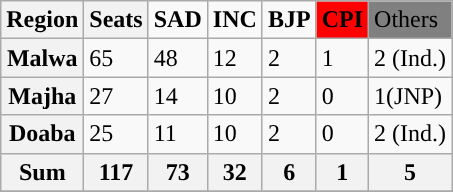<table class="wikitable sortable">
<tr>
<th>Region</th>
<th>Seats</th>
<td><span><strong>SAD</strong></span></td>
<td><span><strong>INC</strong></span></td>
<td style="text-align:center; background:"><strong>BJP</strong></td>
<td bgcolor=#FF0000><span><strong>CPI</strong></span></td>
<td style="background:gray;">Others</td>
</tr>
<tr>
<th>Malwa</th>
<td>65</td>
<td>48</td>
<td>12</td>
<td>2</td>
<td>1</td>
<td>2 (Ind.)</td>
</tr>
<tr>
<th>Majha</th>
<td>27</td>
<td>14</td>
<td>10</td>
<td>2</td>
<td>0</td>
<td>1(JNP)</td>
</tr>
<tr>
<th>Doaba</th>
<td>25</td>
<td>11</td>
<td>10</td>
<td>2</td>
<td>0</td>
<td>2 (Ind.)</td>
</tr>
<tr>
<th>Sum</th>
<th>117</th>
<th>73</th>
<th>32</th>
<th>6</th>
<th>1</th>
<th>5</th>
</tr>
<tr>
</tr>
</table>
